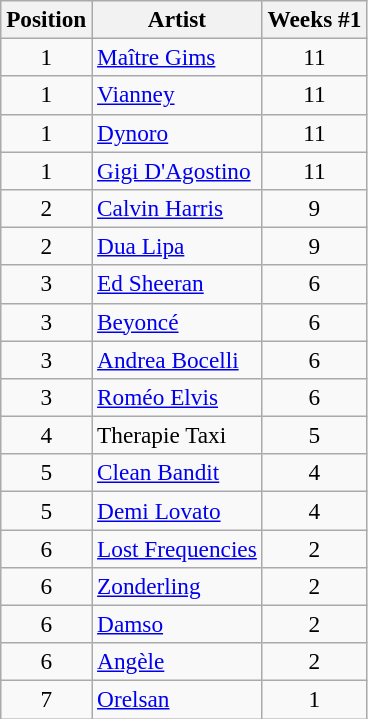<table class="wikitable sortable" style="font-size:97%;">
<tr>
<th>Position</th>
<th>Artist</th>
<th>Weeks #1</th>
</tr>
<tr>
<td align="center">1</td>
<td><a href='#'>Maître Gims</a></td>
<td align="center">11</td>
</tr>
<tr>
<td align="center">1</td>
<td><a href='#'>Vianney</a></td>
<td align="center">11</td>
</tr>
<tr>
<td align="center">1</td>
<td><a href='#'>Dynoro</a></td>
<td align="center">11</td>
</tr>
<tr>
<td align="center">1</td>
<td><a href='#'>Gigi D'Agostino</a></td>
<td align="center">11</td>
</tr>
<tr>
<td align="center">2</td>
<td><a href='#'>Calvin Harris</a></td>
<td align="center">9</td>
</tr>
<tr>
<td align="center">2</td>
<td><a href='#'>Dua Lipa</a></td>
<td align="center">9</td>
</tr>
<tr>
<td align="center">3</td>
<td><a href='#'>Ed Sheeran</a></td>
<td align="center">6</td>
</tr>
<tr>
<td align="center">3</td>
<td><a href='#'>Beyoncé</a></td>
<td align="center">6</td>
</tr>
<tr>
<td align="center">3</td>
<td><a href='#'>Andrea Bocelli</a></td>
<td align="center">6</td>
</tr>
<tr>
<td align="center">3</td>
<td><a href='#'>Roméo Elvis</a></td>
<td align="center">6</td>
</tr>
<tr>
<td align="center">4</td>
<td>Therapie Taxi</td>
<td align="center">5</td>
</tr>
<tr>
<td align="center">5</td>
<td><a href='#'>Clean Bandit</a></td>
<td align="center">4</td>
</tr>
<tr>
<td align="center">5</td>
<td><a href='#'>Demi Lovato</a></td>
<td align="center">4</td>
</tr>
<tr>
<td align="center">6</td>
<td><a href='#'>Lost Frequencies</a></td>
<td align="center">2</td>
</tr>
<tr>
<td align="center">6</td>
<td><a href='#'>Zonderling</a></td>
<td align="center">2</td>
</tr>
<tr>
<td align="center">6</td>
<td><a href='#'>Damso</a></td>
<td align="center">2</td>
</tr>
<tr>
<td align="center">6</td>
<td><a href='#'>Angèle</a></td>
<td align="center">2</td>
</tr>
<tr>
<td align="center">7</td>
<td><a href='#'>Orelsan</a></td>
<td align="center">1</td>
</tr>
</table>
